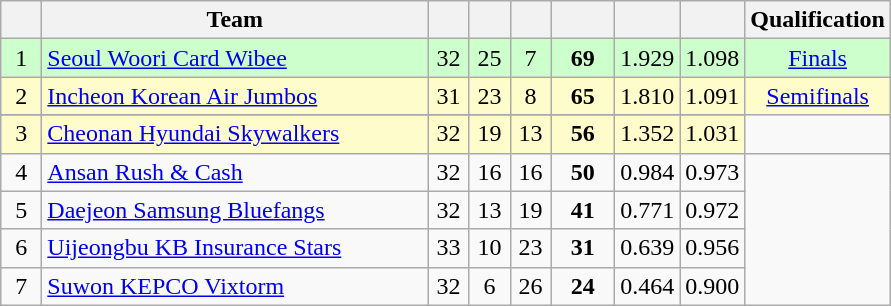<table class="wikitable" style="text-align:center;">
<tr>
<th width=20></th>
<th width=250>Team</th>
<th width=20></th>
<th width=20></th>
<th width=20></th>
<th width=35></th>
<th width=35></th>
<th width=35></th>
<th width=50>Qualification</th>
</tr>
<tr bgcolor=#ccffcc>
<td>1</td>
<td align=left><a href='#'>Seoul Woori Card Wibee</a></td>
<td>32</td>
<td>25</td>
<td>7</td>
<td><strong>69</strong></td>
<td>1.929</td>
<td>1.098</td>
<td><a href='#'>Finals</a></td>
</tr>
<tr bgcolor=#fffccc>
<td>2</td>
<td align=left><a href='#'>Incheon Korean Air Jumbos</a></td>
<td>31</td>
<td>23</td>
<td>8</td>
<td><strong>65</strong></td>
<td>1.810</td>
<td>1.091</td>
<td rowspan="2"><a href='#'>Semifinals</a></td>
</tr>
<tr>
</tr>
<tr bgcolor=#fffccc>
<td>3</td>
<td align=left><a href='#'>Cheonan Hyundai Skywalkers</a></td>
<td>32</td>
<td>19</td>
<td>13</td>
<td><strong>56</strong></td>
<td>1.352</td>
<td>1.031</td>
</tr>
<tr>
<td>4</td>
<td align=left><a href='#'>Ansan Rush & Cash</a></td>
<td>32</td>
<td>16</td>
<td>16</td>
<td><strong>50</strong></td>
<td>0.984</td>
<td>0.973</td>
<td rowspan="4"></td>
</tr>
<tr>
<td>5</td>
<td align=left><a href='#'>Daejeon Samsung Bluefangs</a></td>
<td>32</td>
<td>13</td>
<td>19</td>
<td><strong>41</strong></td>
<td>0.771</td>
<td>0.972</td>
</tr>
<tr>
<td>6</td>
<td align=left><a href='#'>Uijeongbu KB Insurance Stars</a></td>
<td>33</td>
<td>10</td>
<td>23</td>
<td><strong>31</strong></td>
<td>0.639</td>
<td>0.956</td>
</tr>
<tr>
<td>7</td>
<td align=left><a href='#'>Suwon KEPCO Vixtorm</a></td>
<td>32</td>
<td>6</td>
<td>26</td>
<td><strong>24</strong></td>
<td>0.464</td>
<td>0.900</td>
</tr>
</table>
